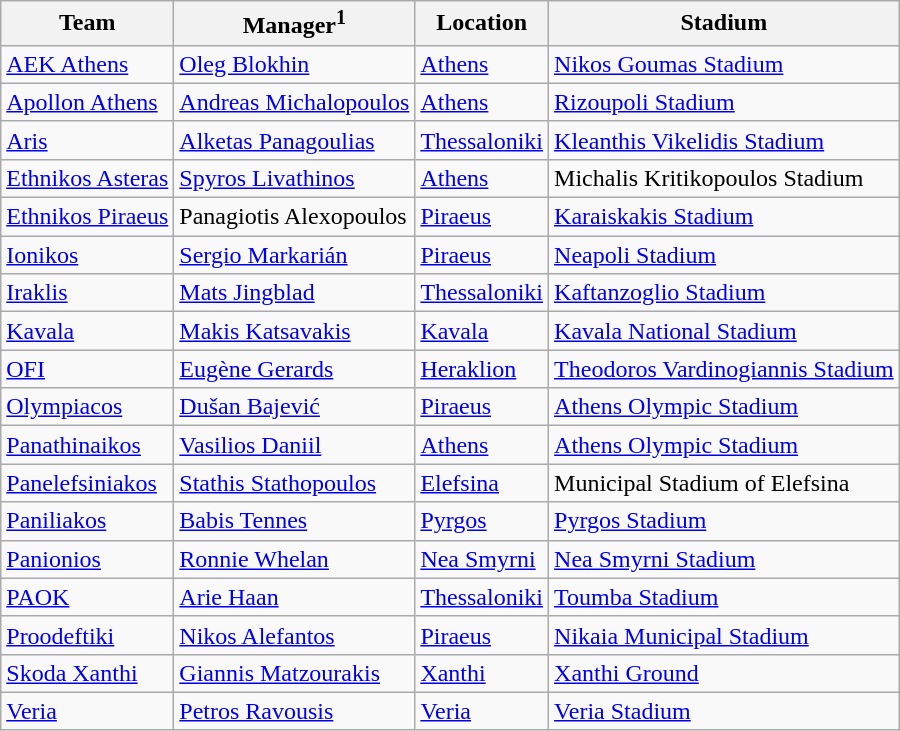<table class="wikitable sortable" style="text-align: left;">
<tr>
<th>Team</th>
<th>Manager<sup>1</sup></th>
<th>Location</th>
<th>Stadium</th>
</tr>
<tr>
<td><a href='#'>AEK Athens</a></td>
<td> <a href='#'>Oleg Blokhin</a></td>
<td><a href='#'>Athens</a></td>
<td><a href='#'>Nikos Goumas Stadium</a></td>
</tr>
<tr>
<td><a href='#'>Apollon Athens</a></td>
<td> <a href='#'>Andreas Michalopoulos</a></td>
<td><a href='#'>Athens</a></td>
<td><a href='#'>Rizoupoli Stadium</a></td>
</tr>
<tr>
<td><a href='#'>Aris</a></td>
<td> <a href='#'>Alketas Panagoulias</a></td>
<td><a href='#'>Thessaloniki</a></td>
<td><a href='#'>Kleanthis Vikelidis Stadium</a></td>
</tr>
<tr>
<td><a href='#'>Ethnikos Asteras</a></td>
<td> <a href='#'>Spyros Livathinos</a></td>
<td><a href='#'>Athens</a></td>
<td>Michalis Kritikopoulos Stadium</td>
</tr>
<tr>
<td><a href='#'>Ethnikos Piraeus</a></td>
<td> Panagiotis Alexopoulos</td>
<td><a href='#'>Piraeus</a></td>
<td><a href='#'>Karaiskakis Stadium</a></td>
</tr>
<tr>
<td><a href='#'>Ionikos</a></td>
<td> <a href='#'>Sergio Markarián</a></td>
<td><a href='#'>Piraeus</a></td>
<td><a href='#'>Neapoli Stadium</a></td>
</tr>
<tr>
<td><a href='#'>Iraklis</a></td>
<td> <a href='#'>Mats Jingblad</a></td>
<td><a href='#'>Thessaloniki</a></td>
<td><a href='#'>Kaftanzoglio Stadium</a></td>
</tr>
<tr>
<td><a href='#'>Kavala</a></td>
<td> <a href='#'>Makis Katsavakis</a></td>
<td><a href='#'>Kavala</a></td>
<td><a href='#'>Kavala National Stadium</a></td>
</tr>
<tr>
<td><a href='#'>OFI</a></td>
<td> <a href='#'>Eugène Gerards</a></td>
<td><a href='#'>Heraklion</a></td>
<td><a href='#'>Theodoros Vardinogiannis Stadium</a></td>
</tr>
<tr>
<td><a href='#'>Olympiacos</a></td>
<td> <a href='#'>Dušan Bajević</a></td>
<td><a href='#'>Piraeus</a></td>
<td><a href='#'>Athens Olympic Stadium</a></td>
</tr>
<tr>
<td><a href='#'>Panathinaikos</a></td>
<td> <a href='#'>Vasilios Daniil</a></td>
<td><a href='#'>Athens</a></td>
<td><a href='#'>Athens Olympic Stadium</a></td>
</tr>
<tr>
<td><a href='#'>Panelefsiniakos</a></td>
<td> <a href='#'>Stathis Stathopoulos</a></td>
<td><a href='#'>Elefsina</a></td>
<td>Municipal Stadium of Elefsina</td>
</tr>
<tr>
<td><a href='#'>Paniliakos</a></td>
<td> <a href='#'>Babis Tennes</a></td>
<td><a href='#'>Pyrgos</a></td>
<td><a href='#'>Pyrgos Stadium</a></td>
</tr>
<tr>
<td><a href='#'>Panionios</a></td>
<td> <a href='#'>Ronnie Whelan</a></td>
<td><a href='#'>Nea Smyrni</a></td>
<td><a href='#'>Nea Smyrni Stadium</a></td>
</tr>
<tr>
<td><a href='#'>PAOK</a></td>
<td> <a href='#'>Arie Haan</a></td>
<td><a href='#'>Thessaloniki</a></td>
<td><a href='#'>Toumba Stadium</a></td>
</tr>
<tr>
<td><a href='#'>Proodeftiki</a></td>
<td> <a href='#'>Nikos Alefantos</a></td>
<td><a href='#'>Piraeus</a></td>
<td><a href='#'>Nikaia Municipal Stadium</a></td>
</tr>
<tr>
<td><a href='#'>Skoda Xanthi</a></td>
<td> <a href='#'>Giannis Matzourakis</a></td>
<td><a href='#'>Xanthi</a></td>
<td><a href='#'>Xanthi Ground</a></td>
</tr>
<tr>
<td><a href='#'>Veria</a></td>
<td> <a href='#'>Petros Ravousis</a></td>
<td><a href='#'>Veria</a></td>
<td><a href='#'>Veria Stadium</a></td>
</tr>
</table>
